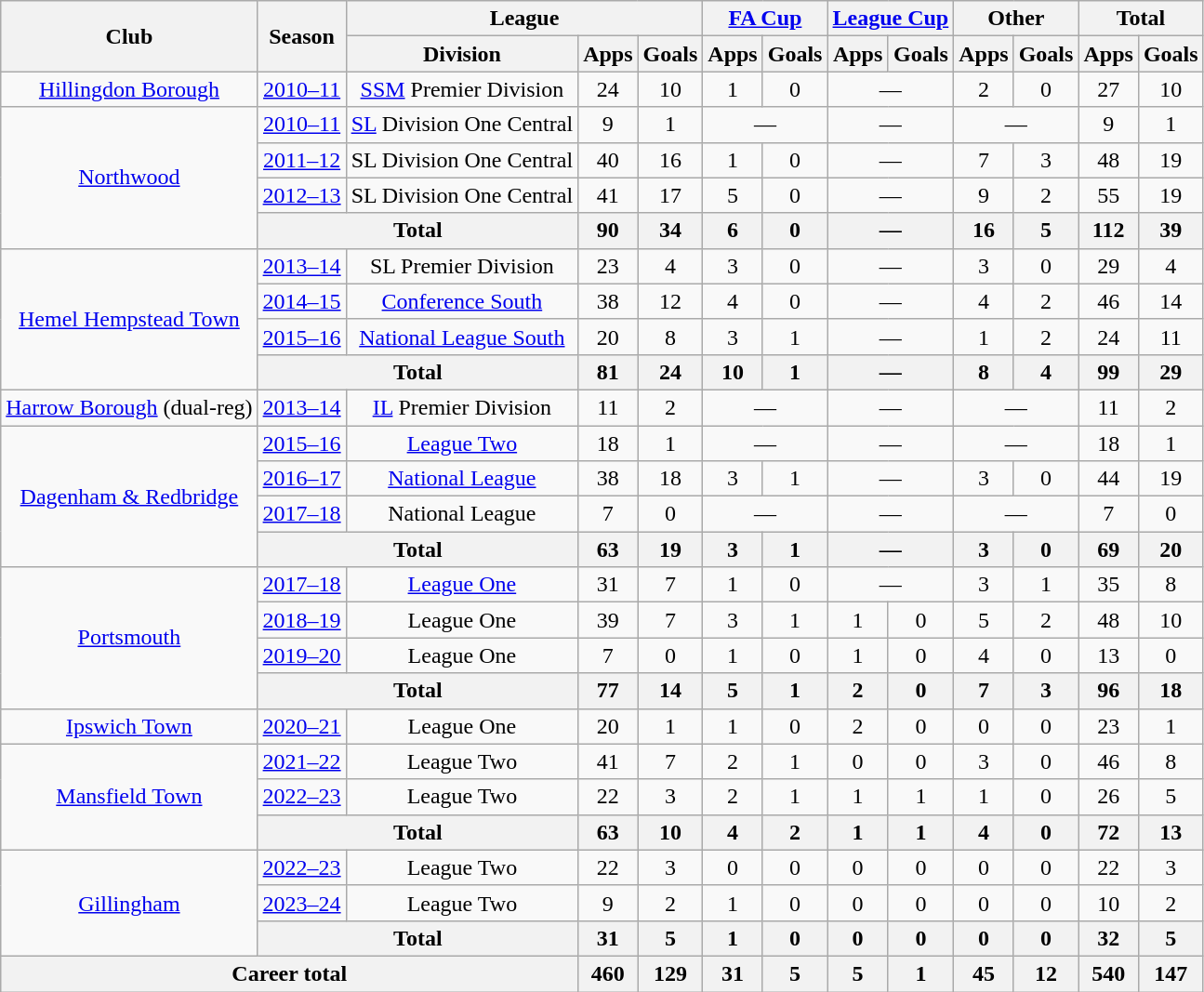<table class="wikitable" style="text-align:center">
<tr>
<th rowspan="2">Club</th>
<th rowspan="2">Season</th>
<th colspan="3">League</th>
<th colspan="2"><a href='#'>FA Cup</a></th>
<th colspan="2"><a href='#'>League Cup</a></th>
<th colspan="2">Other</th>
<th colspan="2">Total</th>
</tr>
<tr>
<th>Division</th>
<th>Apps</th>
<th>Goals</th>
<th>Apps</th>
<th>Goals</th>
<th>Apps</th>
<th>Goals</th>
<th>Apps</th>
<th>Goals</th>
<th>Apps</th>
<th>Goals</th>
</tr>
<tr>
<td><a href='#'>Hillingdon Borough</a></td>
<td><a href='#'>2010–11</a></td>
<td><a href='#'>SSM</a> Premier Division</td>
<td>24</td>
<td>10</td>
<td>1</td>
<td>0</td>
<td colspan="2">—</td>
<td>2</td>
<td>0</td>
<td>27</td>
<td>10</td>
</tr>
<tr>
<td rowspan="4"><a href='#'>Northwood</a></td>
<td><a href='#'>2010–11</a></td>
<td><a href='#'>SL</a> Division One Central</td>
<td>9</td>
<td>1</td>
<td colspan="2">—</td>
<td colspan="2">—</td>
<td colspan="2">—</td>
<td>9</td>
<td>1</td>
</tr>
<tr>
<td><a href='#'>2011–12</a></td>
<td>SL Division One Central</td>
<td>40</td>
<td>16</td>
<td>1</td>
<td>0</td>
<td colspan="2">—</td>
<td>7</td>
<td>3</td>
<td>48</td>
<td>19</td>
</tr>
<tr>
<td><a href='#'>2012–13</a></td>
<td>SL Division One Central</td>
<td>41</td>
<td>17</td>
<td>5</td>
<td>0</td>
<td colspan="2">—</td>
<td>9</td>
<td>2</td>
<td>55</td>
<td>19</td>
</tr>
<tr>
<th colspan="2">Total</th>
<th>90</th>
<th>34</th>
<th>6</th>
<th>0</th>
<th colspan="2">—</th>
<th>16</th>
<th>5</th>
<th>112</th>
<th>39</th>
</tr>
<tr>
<td rowspan="4"><a href='#'>Hemel Hempstead Town</a></td>
<td><a href='#'>2013–14</a></td>
<td>SL Premier Division</td>
<td>23</td>
<td>4</td>
<td>3</td>
<td>0</td>
<td colspan="2">—</td>
<td>3</td>
<td>0</td>
<td>29</td>
<td>4</td>
</tr>
<tr>
<td><a href='#'>2014–15</a></td>
<td><a href='#'>Conference South</a></td>
<td>38</td>
<td>12</td>
<td>4</td>
<td>0</td>
<td colspan="2">—</td>
<td>4</td>
<td>2</td>
<td>46</td>
<td>14</td>
</tr>
<tr>
<td><a href='#'>2015–16</a></td>
<td><a href='#'>National League South</a></td>
<td>20</td>
<td>8</td>
<td>3</td>
<td>1</td>
<td colspan="2">—</td>
<td>1</td>
<td>2</td>
<td>24</td>
<td>11</td>
</tr>
<tr>
<th colspan="2">Total</th>
<th>81</th>
<th>24</th>
<th>10</th>
<th>1</th>
<th colspan="2">—</th>
<th>8</th>
<th>4</th>
<th>99</th>
<th>29</th>
</tr>
<tr>
<td><a href='#'>Harrow Borough</a> (dual-reg)</td>
<td><a href='#'>2013–14</a></td>
<td><a href='#'>IL</a> Premier Division</td>
<td>11</td>
<td>2</td>
<td colspan="2">—</td>
<td colspan="2">—</td>
<td colspan="2">—</td>
<td>11</td>
<td>2</td>
</tr>
<tr>
<td rowspan="4"><a href='#'>Dagenham & Redbridge</a></td>
<td><a href='#'>2015–16</a></td>
<td><a href='#'>League Two</a></td>
<td>18</td>
<td>1</td>
<td colspan="2">—</td>
<td colspan="2">—</td>
<td colspan="2">—</td>
<td>18</td>
<td>1</td>
</tr>
<tr>
<td><a href='#'>2016–17</a></td>
<td><a href='#'>National League</a></td>
<td>38</td>
<td>18</td>
<td>3</td>
<td>1</td>
<td colspan="2">—</td>
<td>3</td>
<td>0</td>
<td>44</td>
<td>19</td>
</tr>
<tr>
<td><a href='#'>2017–18</a></td>
<td>National League</td>
<td>7</td>
<td>0</td>
<td colspan="2">—</td>
<td colspan="2">—</td>
<td colspan="2">—</td>
<td>7</td>
<td>0</td>
</tr>
<tr>
<th colspan="2">Total</th>
<th>63</th>
<th>19</th>
<th>3</th>
<th>1</th>
<th colspan="2">—</th>
<th>3</th>
<th>0</th>
<th>69</th>
<th>20</th>
</tr>
<tr>
<td rowspan="4"><a href='#'>Portsmouth</a></td>
<td><a href='#'>2017–18</a></td>
<td><a href='#'>League One</a></td>
<td>31</td>
<td>7</td>
<td>1</td>
<td>0</td>
<td colspan="2">—</td>
<td>3</td>
<td>1</td>
<td>35</td>
<td>8</td>
</tr>
<tr>
<td><a href='#'>2018–19</a></td>
<td>League One</td>
<td>39</td>
<td>7</td>
<td>3</td>
<td>1</td>
<td>1</td>
<td>0</td>
<td>5</td>
<td>2</td>
<td>48</td>
<td>10</td>
</tr>
<tr>
<td><a href='#'>2019–20</a></td>
<td>League One</td>
<td>7</td>
<td>0</td>
<td>1</td>
<td>0</td>
<td>1</td>
<td>0</td>
<td>4</td>
<td>0</td>
<td>13</td>
<td>0</td>
</tr>
<tr>
<th colspan="2">Total</th>
<th>77</th>
<th>14</th>
<th>5</th>
<th>1</th>
<th>2</th>
<th>0</th>
<th>7</th>
<th>3</th>
<th>96</th>
<th>18</th>
</tr>
<tr>
<td><a href='#'>Ipswich Town</a></td>
<td><a href='#'>2020–21</a></td>
<td>League One</td>
<td>20</td>
<td>1</td>
<td>1</td>
<td>0</td>
<td>2</td>
<td>0</td>
<td>0</td>
<td>0</td>
<td>23</td>
<td>1</td>
</tr>
<tr>
<td rowspan="3"><a href='#'>Mansfield Town</a></td>
<td><a href='#'>2021–22</a></td>
<td>League Two</td>
<td>41</td>
<td>7</td>
<td>2</td>
<td>1</td>
<td>0</td>
<td>0</td>
<td>3</td>
<td>0</td>
<td>46</td>
<td>8</td>
</tr>
<tr>
<td><a href='#'>2022–23</a></td>
<td>League Two</td>
<td>22</td>
<td>3</td>
<td>2</td>
<td>1</td>
<td>1</td>
<td>1</td>
<td>1</td>
<td>0</td>
<td>26</td>
<td>5</td>
</tr>
<tr>
<th colspan="2">Total</th>
<th>63</th>
<th>10</th>
<th>4</th>
<th>2</th>
<th>1</th>
<th>1</th>
<th>4</th>
<th>0</th>
<th>72</th>
<th>13</th>
</tr>
<tr>
<td rowspan=3><a href='#'>Gillingham</a></td>
<td><a href='#'>2022–23</a></td>
<td>League Two</td>
<td>22</td>
<td>3</td>
<td>0</td>
<td>0</td>
<td>0</td>
<td>0</td>
<td>0</td>
<td>0</td>
<td>22</td>
<td>3</td>
</tr>
<tr>
<td><a href='#'>2023–24</a></td>
<td>League Two</td>
<td>9</td>
<td>2</td>
<td>1</td>
<td>0</td>
<td>0</td>
<td>0</td>
<td>0</td>
<td>0</td>
<td>10</td>
<td>2</td>
</tr>
<tr>
<th colspan=2>Total</th>
<th>31</th>
<th>5</th>
<th>1</th>
<th>0</th>
<th>0</th>
<th>0</th>
<th>0</th>
<th>0</th>
<th>32</th>
<th>5</th>
</tr>
<tr>
<th colspan="3">Career total</th>
<th>460</th>
<th>129</th>
<th>31</th>
<th>5</th>
<th>5</th>
<th>1</th>
<th>45</th>
<th>12</th>
<th>540</th>
<th>147</th>
</tr>
</table>
